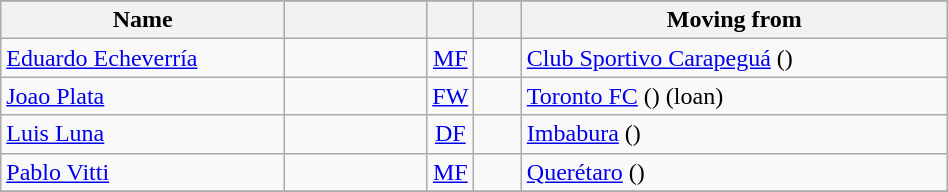<table class="wikitable" style="text-align: center; width:50%">
<tr>
</tr>
<tr>
<th width=30% align="center">Name</th>
<th width=15% align="center"></th>
<th width=5% align="center"></th>
<th width=5% align="center"></th>
<th width=45% align="center">Moving from</th>
</tr>
<tr>
<td align=left><a href='#'>Eduardo Echeverría</a></td>
<td></td>
<td><a href='#'>MF</a></td>
<td></td>
<td align=left><a href='#'>Club Sportivo Carapeguá</a> ()</td>
</tr>
<tr>
<td align=left><a href='#'>Joao Plata</a></td>
<td></td>
<td><a href='#'>FW</a></td>
<td></td>
<td align=left><a href='#'>Toronto FC</a> () (loan)</td>
</tr>
<tr>
<td align=left><a href='#'>Luis Luna</a></td>
<td></td>
<td><a href='#'>DF</a></td>
<td></td>
<td align=left><a href='#'>Imbabura</a> ()</td>
</tr>
<tr>
<td align=left><a href='#'>Pablo Vitti</a></td>
<td></td>
<td><a href='#'>MF</a></td>
<td></td>
<td align=left><a href='#'>Querétaro</a> ()</td>
</tr>
<tr>
</tr>
</table>
